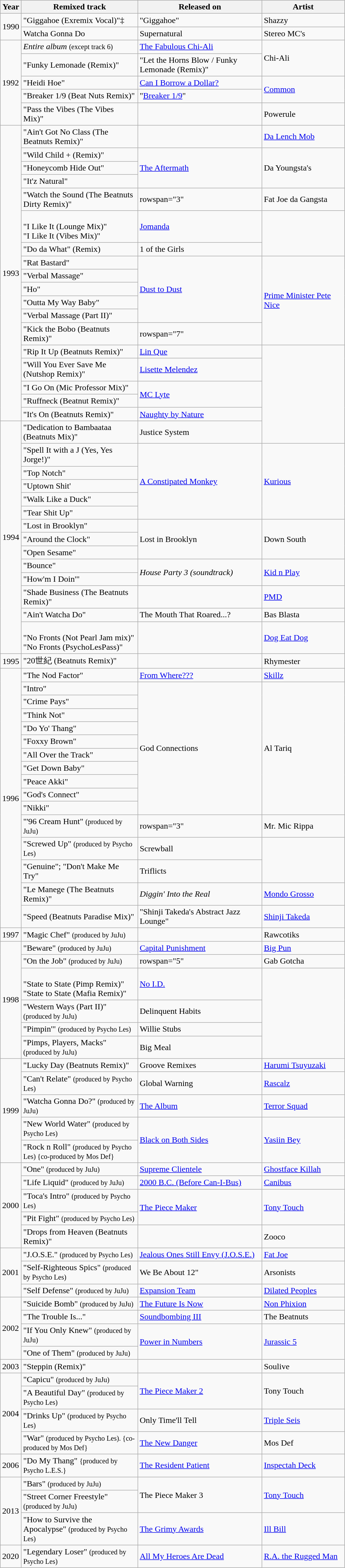<table class="wikitable">
<tr>
<th width="33">Year</th>
<th width="215">Remixed track</th>
<th width="230">Released on</th>
<th width="150">Artist</th>
</tr>
<tr>
<td rowspan="2" align="center">1990</td>
<td>"Giggahoe (Exremix Vocal)"‡</td>
<td>"Giggahoe"</td>
<td>Shazzy</td>
</tr>
<tr>
<td>Watcha Gonna Do</td>
<td>Supernatural</td>
<td>Stereo MC's</td>
</tr>
<tr>
<td rowspan="5">1992</td>
<td><em>Entire album</em> <small>(except track 6)</small></td>
<td><a href='#'>The Fabulous Chi-Ali</a></td>
<td rowspan="2">Chi-Ali</td>
</tr>
<tr>
<td>"Funky Lemonade (Remix)"</td>
<td>"Let the Horns Blow / Funky Lemonade (Remix)"</td>
</tr>
<tr>
<td>"Heidi Hoe"</td>
<td><a href='#'>Can I Borrow a Dollar?</a></td>
<td rowspan="2"><a href='#'>Common</a></td>
</tr>
<tr>
<td>"Breaker 1/9 (Beat Nuts Remix)"</td>
<td>"<a href='#'>Breaker 1/9</a>"</td>
</tr>
<tr>
<td>"Pass the Vibes (The Vibes Mix)"</td>
<td></td>
<td>Powerule</td>
</tr>
<tr>
<td rowspan="18" align="center">1993</td>
<td>"Ain't Got No Class (The Beatnuts Remix)"</td>
<td></td>
<td><a href='#'>Da Lench Mob</a></td>
</tr>
<tr>
<td>"Wild Child + (Remix)"</td>
<td rowspan="3"><a href='#'>The Aftermath</a></td>
<td rowspan="3">Da Youngsta's</td>
</tr>
<tr>
<td>"Honeycomb Hide Out"</td>
</tr>
<tr>
<td>"It'z Natural"</td>
</tr>
<tr>
<td>"Watch the Sound (The Beatnuts Dirty Remix)"</td>
<td>rowspan="3" </td>
<td>Fat Joe da Gangsta</td>
</tr>
<tr>
<td><br>"I Like It (Lounge Mix)"<br>
"I Like It (Vibes Mix)"</td>
<td><a href='#'>Jomanda</a></td>
</tr>
<tr>
<td>"Do da What" (Remix)</td>
<td>1 of the Girls</td>
</tr>
<tr>
<td>"Rat Bastard"</td>
<td rowspan="5"><a href='#'>Dust to Dust</a></td>
<td rowspan="6"><a href='#'>Prime Minister Pete Nice</a></td>
</tr>
<tr>
<td>"Verbal Massage"</td>
</tr>
<tr>
<td>"Ho"</td>
</tr>
<tr>
<td>"Outta My Way Baby"</td>
</tr>
<tr>
<td>"Verbal Massage (Part II)"</td>
</tr>
<tr>
<td>"Kick the Bobo (Beatnuts Remix)"</td>
<td>rowspan="7" </td>
</tr>
<tr>
<td>"Rip It Up (Beatnuts Remix)"</td>
<td><a href='#'>Lin Que</a></td>
</tr>
<tr>
<td>"Will You Ever Save Me (Nutshop Remix)"</td>
<td><a href='#'>Lisette Melendez</a></td>
</tr>
<tr>
<td>"I Go On (Mic Professor Mix)"</td>
<td rowspan="2"><a href='#'>MC Lyte</a></td>
</tr>
<tr>
<td>"Ruffneck (Beatnut Remix)"</td>
</tr>
<tr>
<td>"It's On (Beatnuts Remix)"</td>
<td><a href='#'>Naughty by Nature</a></td>
</tr>
<tr>
<td rowspan="14" align="center">1994</td>
<td>"Dedication to Bambaataa (Beatnuts Mix)"</td>
<td>Justice System</td>
</tr>
<tr>
<td>"Spell It with a J (Yes, Yes Jorge!)"</td>
<td rowspan="5"><a href='#'>A Constipated Monkey</a></td>
<td rowspan="5"><a href='#'>Kurious</a></td>
</tr>
<tr>
<td>"Top Notch"</td>
</tr>
<tr>
<td>"Uptown Shit'</td>
</tr>
<tr>
<td>"Walk Like a Duck"</td>
</tr>
<tr>
<td>"Tear Shit Up"</td>
</tr>
<tr>
<td>"Lost in Brooklyn"</td>
<td rowspan="3">Lost in Brooklyn</td>
<td rowspan="3">Down South</td>
</tr>
<tr>
<td>"Around the Clock"</td>
</tr>
<tr>
<td>"Open Sesame"</td>
</tr>
<tr>
<td>"Bounce"</td>
<td rowspan="2"><em>House Party 3 (soundtrack)</em></td>
<td rowspan="2"><a href='#'>Kid n Play</a></td>
</tr>
<tr>
<td>"How'm I Doin'"</td>
</tr>
<tr>
<td>"Shade Business (The Beatnuts Remix)"</td>
<td></td>
<td><a href='#'>PMD</a></td>
</tr>
<tr>
<td>"Ain't Watcha Do"</td>
<td>The Mouth That Roared...?</td>
<td>Bas Blasta</td>
</tr>
<tr>
<td><br>"No Fronts (Not Pearl Jam mix)"<br>
"No Fronts (PsychoLesPass)"</td>
<td></td>
<td><a href='#'>Dog Eat Dog</a></td>
</tr>
<tr>
<td align="center" rowspan="1">1995</td>
<td>"20世紀 (Beatnuts Remix)"</td>
<td></td>
<td>Rhymester</td>
</tr>
<tr>
<td rowspan="16">1996</td>
<td>"The Nod Factor"</td>
<td><a href='#'>From Where???</a></td>
<td><a href='#'>Skillz</a></td>
</tr>
<tr>
<td>"Intro"</td>
<td rowspan="10">God Connections</td>
<td rowspan="10">Al Tariq</td>
</tr>
<tr>
<td>"Crime Pays"</td>
</tr>
<tr>
<td>"Think Not"</td>
</tr>
<tr>
<td>"Do Yo' Thang"</td>
</tr>
<tr>
<td>"Foxxy Brown"</td>
</tr>
<tr>
<td>"All Over the Track"</td>
</tr>
<tr>
<td>"Get Down Baby"</td>
</tr>
<tr>
<td>"Peace Akki"</td>
</tr>
<tr>
<td>"God's Connect"</td>
</tr>
<tr>
<td>"Nikki"</td>
</tr>
<tr>
<td>"'96 Cream Hunt" <small>(produced by JuJu)</small></td>
<td>rowspan="3" </td>
<td>Mr. Mic Rippa</td>
</tr>
<tr>
<td>"Screwed Up" <small>(produced by Psycho Les)</small></td>
<td>Screwball</td>
</tr>
<tr>
<td>"Genuine"; "Don't Make Me Try"</td>
<td>Triflicts</td>
</tr>
<tr>
<td>"Le Manege (The Beatnuts Remix)"</td>
<td><em>Diggin' Into the Real</em></td>
<td><a href='#'>Mondo Grosso</a></td>
</tr>
<tr>
<td>"Speed (Beatnuts Paradise Mix)"</td>
<td>"Shinji Takeda's Abstract Jazz Lounge"</td>
<td><a href='#'>Shinji Takeda</a></td>
</tr>
<tr>
<td>1997</td>
<td>"Magic Chef" <small>(produced by JuJu)</small></td>
<td></td>
<td>Rawcotiks</td>
</tr>
<tr>
<td rowspan="6">1998</td>
<td>"Beware" <small>(produced by JuJu)</small></td>
<td><a href='#'>Capital Punishment</a></td>
<td><a href='#'>Big Pun</a></td>
</tr>
<tr>
<td>"On the Job" <small>(produced by JuJu)</small></td>
<td>rowspan="5" </td>
<td>Gab Gotcha</td>
</tr>
<tr>
<td><br>"State to State (Pimp Remix)"<br>
"State to State (Mafia Remix)"</td>
<td><a href='#'>No I.D.</a></td>
</tr>
<tr>
<td>"Western Ways (Part II)" <small>(produced by JuJu)</small></td>
<td>Delinquent Habits</td>
</tr>
<tr>
<td>"Pimpin'" <small>(produced by Psycho Les)</small></td>
<td>Willie Stubs</td>
</tr>
<tr>
<td>"Pimps, Players, Macks" <small>(produced by JuJu)</small></td>
<td>Big Meal</td>
</tr>
<tr>
<td rowspan="5">1999</td>
<td>"Lucky Day (Beatnuts Remix)"</td>
<td>Groove Remixes</td>
<td><a href='#'>Harumi Tsuyuzaki</a></td>
</tr>
<tr>
<td>"Can't Relate" <small>(produced by Psycho Les)</small></td>
<td>Global Warning</td>
<td><a href='#'>Rascalz</a></td>
</tr>
<tr>
<td>"Watcha Gonna Do?" <small>(produced by JuJu)</small></td>
<td><a href='#'>The Album</a></td>
<td><a href='#'>Terror Squad</a></td>
</tr>
<tr>
<td>"New World Water" <small>(produced by Psycho Les)</small></td>
<td rowspan="2"><a href='#'>Black on Both Sides</a></td>
<td rowspan="2"><a href='#'>Yasiin Bey</a></td>
</tr>
<tr>
<td>"Rock n Roll" <small>(produced by Psycho Les) {co-produced by Mos Def}</small></td>
</tr>
<tr>
<td rowspan="5">2000</td>
<td>"One" <small>(produced by JuJu)</small></td>
<td><a href='#'>Supreme Clientele</a></td>
<td><a href='#'>Ghostface Killah</a></td>
</tr>
<tr>
<td>"Life Liquid" <small>(produced by JuJu)</small></td>
<td><a href='#'>2000 B.C. (Before Can-I-Bus)</a></td>
<td><a href='#'>Canibus</a></td>
</tr>
<tr>
<td>"Toca's Intro" <small>(produced by Psycho Les)</small></td>
<td rowspan="2"><a href='#'>The Piece Maker</a></td>
<td rowspan="2"><a href='#'>Tony Touch</a></td>
</tr>
<tr>
<td>"Pit Fight" <small>(produced by Psycho Les)</small></td>
</tr>
<tr>
<td>"Drops from Heaven (Beatnuts Remix)"</td>
<td></td>
<td>Zooco</td>
</tr>
<tr>
<td rowspan="3">2001</td>
<td>"J.O.S.E." <small>(produced by Psycho Les)</small></td>
<td><a href='#'>Jealous Ones Still Envy (J.O.S.E.)</a></td>
<td><a href='#'>Fat Joe</a></td>
</tr>
<tr>
<td>"Self-Righteous Spics" <small>(produced by Psycho Les)</small></td>
<td>We Be About 12"</td>
<td>Arsonists</td>
</tr>
<tr>
<td>"Self Defense" <small>(produced by JuJu)</small></td>
<td><a href='#'>Expansion Team</a></td>
<td><a href='#'>Dilated Peoples</a></td>
</tr>
<tr>
<td rowspan="4">2002</td>
<td>"Suicide Bomb" <small>(produced by JuJu)</small></td>
<td><a href='#'>The Future Is Now</a></td>
<td><a href='#'>Non Phixion</a></td>
</tr>
<tr>
<td>"The Trouble Is..."</td>
<td><a href='#'>Soundbombing III</a></td>
<td>The Beatnuts</td>
</tr>
<tr>
<td>"If You Only Knew" <small>(produced by JuJu)</small></td>
<td rowspan="2"><a href='#'>Power in Numbers</a></td>
<td rowspan="2"><a href='#'>Jurassic 5</a></td>
</tr>
<tr>
<td>"One of Them" <small>(produced by JuJu)</small></td>
</tr>
<tr>
<td>2003</td>
<td>"Steppin (Remix)"</td>
<td></td>
<td>Soulive</td>
</tr>
<tr>
<td rowspan="4">2004</td>
<td>"Capicu" <small>(produced by JuJu)</small></td>
<td rowspan="2"><a href='#'>The Piece Maker 2</a></td>
<td rowspan="2">Tony Touch</td>
</tr>
<tr>
<td>"A Beautiful Day" <small>(produced by Psycho Les)</small></td>
</tr>
<tr>
<td>"Drinks Up" <small>(produced by Psycho Les)</small></td>
<td>Only Time'll Tell</td>
<td><a href='#'>Triple Seis</a></td>
</tr>
<tr>
<td>"War" <small>(produced by Psycho Les). {co-produced by Mos Def}</small></td>
<td><a href='#'>The New Danger</a></td>
<td>Mos Def</td>
</tr>
<tr>
<td>2006</td>
<td>"Do My Thang"  <small>{produced by Psycho L.E.S.}</small></td>
<td><a href='#'>The Resident Patient</a></td>
<td><a href='#'>Inspectah Deck</a></td>
</tr>
<tr>
<td rowspan="3">2013</td>
<td>"Bars" <small>(produced by JuJu)</small></td>
<td rowspan="2">The Piece Maker 3</td>
<td rowspan="2"><a href='#'>Tony Touch</a></td>
</tr>
<tr>
<td>"Street Corner Freestyle" <small>(produced by JuJu)</small></td>
</tr>
<tr>
<td>"How to Survive the Apocalypse" <small>(produced by Psycho Les)</small></td>
<td><a href='#'>The Grimy Awards</a></td>
<td><a href='#'>Ill Bill</a></td>
</tr>
<tr>
<td>2020</td>
<td>"Legendary Loser" <small>(produced by Psycho Les)</small></td>
<td><a href='#'>All My Heroes Are Dead</a></td>
<td><a href='#'>R.A. the Rugged Man</a></td>
</tr>
</table>
